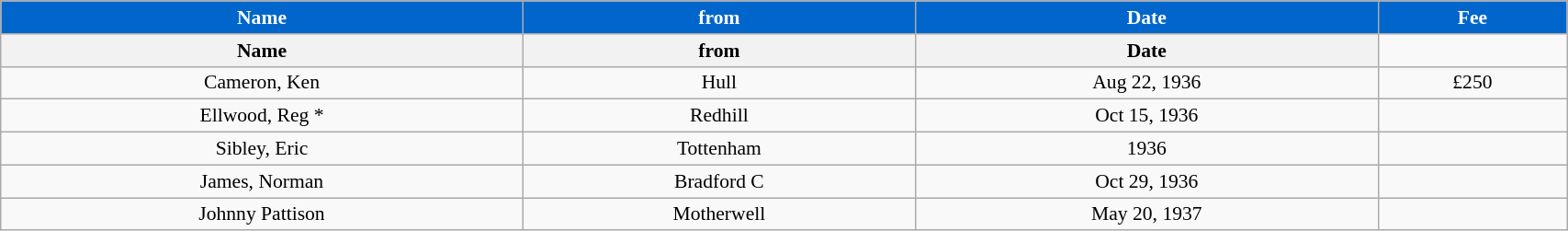<table class="wikitable" style="text-align:center; font-size:90%; width:90%;">
<tr>
<th style="background:#0066CC; color:#FFFFFF; text-align:center;"><strong>Name</strong></th>
<th style="background:#0066CC; color:#FFFFFF; text-align:center;">from</th>
<th style="background:#0066CC; color:#FFFFFF; text-align:center;">Date</th>
<th ! style="background:#0066CC; color:#FFFFFF; text-align:center;">Fee</th>
</tr>
<tr>
<th><strong>Name</strong></th>
<th>from</th>
<th>Date</th>
<td></td>
</tr>
<tr>
<td>Cameron, Ken</td>
<td>Hull</td>
<td>Aug 22, 1936</td>
<td>£250</td>
</tr>
<tr>
<td>Ellwood, Reg *</td>
<td>Redhill</td>
<td>Oct 15, 1936</td>
<td></td>
</tr>
<tr>
<td>Sibley, Eric</td>
<td>Tottenham</td>
<td>1936</td>
<td></td>
</tr>
<tr>
<td>James, Norman</td>
<td>Bradford C</td>
<td>Oct 29, 1936</td>
<td></td>
</tr>
<tr>
<td>Johnny Pattison</td>
<td>Motherwell</td>
<td>May 20, 1937</td>
<td></td>
</tr>
</table>
